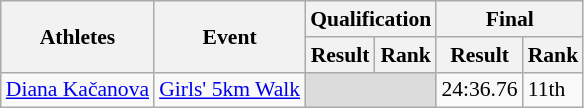<table class="wikitable" border="1" style="font-size:90%">
<tr>
<th rowspan=2>Athletes</th>
<th rowspan=2>Event</th>
<th colspan=2>Qualification</th>
<th colspan=2>Final</th>
</tr>
<tr>
<th>Result</th>
<th>Rank</th>
<th>Result</th>
<th>Rank</th>
</tr>
<tr>
<td><a href='#'>Diana Kačanova</a></td>
<td><a href='#'>Girls' 5km Walk</a></td>
<td colspan=2 bgcolor=#DCDCDC></td>
<td>24:36.76</td>
<td>11th</td>
</tr>
</table>
